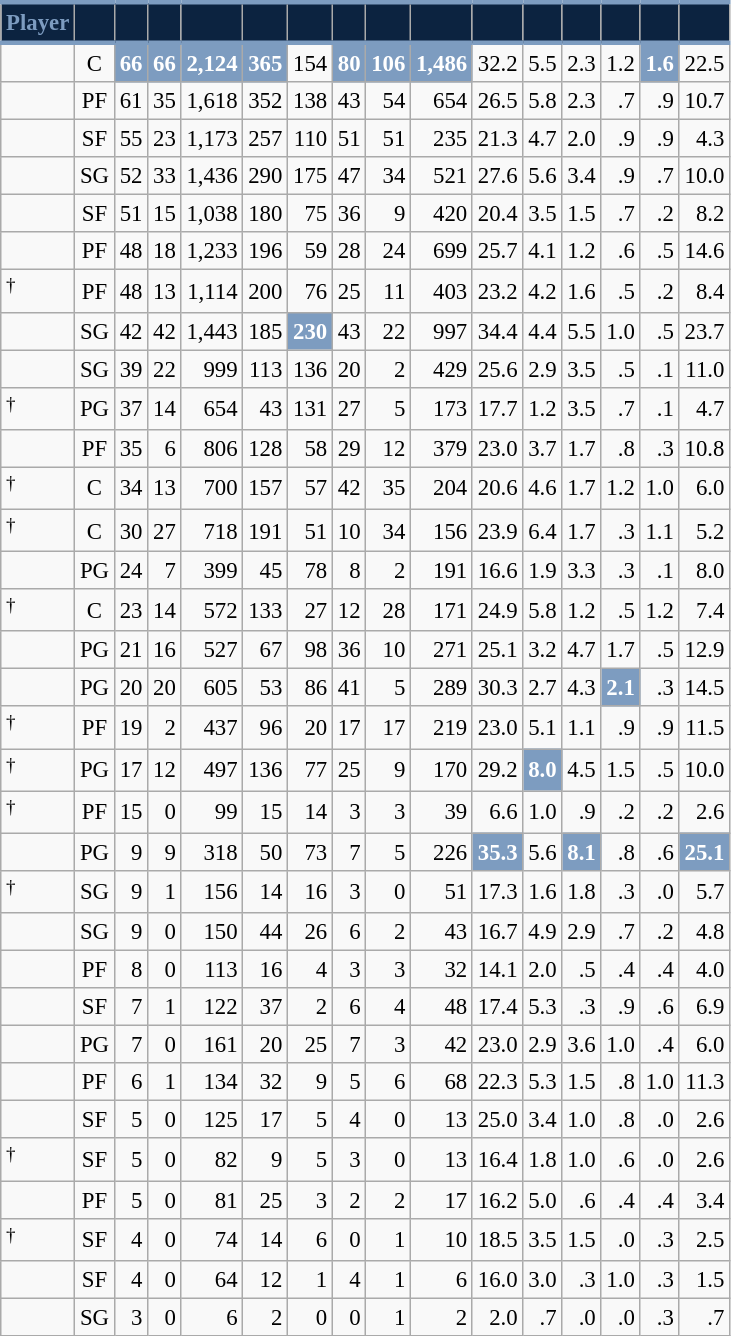<table class="wikitable sortable" style="font-size: 95%; text-align:right;">
<tr>
<th style="background:#0C2340; color:#7D9CC0; border-top:#7D9CC0 3px solid; border-bottom:#7D9CC0 3px solid;">Player</th>
<th style="background:#0C2340; color:#7D9CC0; border-top:#7D9CC0 3px solid; border-bottom:#7D9CC0 3px solid;"></th>
<th style="background:#0C2340; color:#7D9CC0; border-top:#7D9CC0 3px solid; border-bottom:#7D9CC0 3px solid;"></th>
<th style="background:#0C2340; color:#7D9CC0; border-top:#7D9CC0 3px solid; border-bottom:#7D9CC0 3px solid;"></th>
<th style="background:#0C2340; color:#7D9CC0; border-top:#7D9CC0 3px solid; border-bottom:#7D9CC0 3px solid;"></th>
<th style="background:#0C2340; color:#7D9CC0; border-top:#7D9CC0 3px solid; border-bottom:#7D9CC0 3px solid;"></th>
<th style="background:#0C2340; color:#7D9CC0; border-top:#7D9CC0 3px solid; border-bottom:#7D9CC0 3px solid;"></th>
<th style="background:#0C2340; color:#7D9CC0; border-top:#7D9CC0 3px solid; border-bottom:#7D9CC0 3px solid;"></th>
<th style="background:#0C2340; color:#7D9CC0; border-top:#7D9CC0 3px solid; border-bottom:#7D9CC0 3px solid;"></th>
<th style="background:#0C2340; color:#7D9CC0; border-top:#7D9CC0 3px solid; border-bottom:#7D9CC0 3px solid;"></th>
<th style="background:#0C2340; color:#7D9CC0; border-top:#7D9CC0 3px solid; border-bottom:#7D9CC0 3px solid;"></th>
<th style="background:#0C2340; color:#7D9CC0; border-top:#7D9CC0 3px solid; border-bottom:#7D9CC0 3px solid;"></th>
<th style="background:#0C2340; color:#7D9CC0; border-top:#7D9CC0 3px solid; border-bottom:#7D9CC0 3px solid;"></th>
<th style="background:#0C2340; color:#7D9CC0; border-top:#7D9CC0 3px solid; border-bottom:#7D9CC0 3px solid;"></th>
<th style="background:#0C2340; color:#7D9CC0; border-top:#7D9CC0 3px solid; border-bottom:#7D9CC0 3px solid;"></th>
<th style="background:#0C2340; color:#7D9CC0; border-top:#7D9CC0 3px solid; border-bottom:#7D9CC0 3px solid;"></th>
</tr>
<tr>
<td style="text-align:left;"></td>
<td style="text-align:center;">C</td>
<td style="background:#7D9CC0; color:#FFFFFF;"><strong>66</strong></td>
<td style="background:#7D9CC0; color:#FFFFFF;"><strong>66</strong></td>
<td style="background:#7D9CC0; color:#FFFFFF;"><strong>2,124</strong></td>
<td style="background:#7D9CC0; color:#FFFFFF;"><strong>365</strong></td>
<td>154</td>
<td style="background:#7D9CC0; color:#FFFFFF;"><strong>80</strong></td>
<td style="background:#7D9CC0; color:#FFFFFF;"><strong>106</strong></td>
<td style="background:#7D9CC0; color:#FFFFFF;"><strong>1,486</strong></td>
<td>32.2</td>
<td>5.5</td>
<td>2.3</td>
<td>1.2</td>
<td style="background:#7D9CC0; color:#FFFFFF;"><strong>1.6</strong></td>
<td>22.5</td>
</tr>
<tr>
<td style="text-align:left;"></td>
<td style="text-align:center;">PF</td>
<td>61</td>
<td>35</td>
<td>1,618</td>
<td>352</td>
<td>138</td>
<td>43</td>
<td>54</td>
<td>654</td>
<td>26.5</td>
<td>5.8</td>
<td>2.3</td>
<td>.7</td>
<td>.9</td>
<td>10.7</td>
</tr>
<tr>
<td style="text-align:left;"></td>
<td style="text-align:center;">SF</td>
<td>55</td>
<td>23</td>
<td>1,173</td>
<td>257</td>
<td>110</td>
<td>51</td>
<td>51</td>
<td>235</td>
<td>21.3</td>
<td>4.7</td>
<td>2.0</td>
<td>.9</td>
<td>.9</td>
<td>4.3</td>
</tr>
<tr>
<td style="text-align:left;"></td>
<td style="text-align:center;">SG</td>
<td>52</td>
<td>33</td>
<td>1,436</td>
<td>290</td>
<td>175</td>
<td>47</td>
<td>34</td>
<td>521</td>
<td>27.6</td>
<td>5.6</td>
<td>3.4</td>
<td>.9</td>
<td>.7</td>
<td>10.0</td>
</tr>
<tr>
<td style="text-align:left;"></td>
<td style="text-align:center;">SF</td>
<td>51</td>
<td>15</td>
<td>1,038</td>
<td>180</td>
<td>75</td>
<td>36</td>
<td>9</td>
<td>420</td>
<td>20.4</td>
<td>3.5</td>
<td>1.5</td>
<td>.7</td>
<td>.2</td>
<td>8.2</td>
</tr>
<tr>
<td style="text-align:left;"></td>
<td style="text-align:center;">PF</td>
<td>48</td>
<td>18</td>
<td>1,233</td>
<td>196</td>
<td>59</td>
<td>28</td>
<td>24</td>
<td>699</td>
<td>25.7</td>
<td>4.1</td>
<td>1.2</td>
<td>.6</td>
<td>.5</td>
<td>14.6</td>
</tr>
<tr>
<td style="text-align:left;"><sup>†</sup></td>
<td style="text-align:center;">PF</td>
<td>48</td>
<td>13</td>
<td>1,114</td>
<td>200</td>
<td>76</td>
<td>25</td>
<td>11</td>
<td>403</td>
<td>23.2</td>
<td>4.2</td>
<td>1.6</td>
<td>.5</td>
<td>.2</td>
<td>8.4</td>
</tr>
<tr>
<td style="text-align:left;"></td>
<td style="text-align:center;">SG</td>
<td>42</td>
<td>42</td>
<td>1,443</td>
<td>185</td>
<td style="background:#7D9CC0; color:#FFFFFF;"><strong>230</strong></td>
<td>43</td>
<td>22</td>
<td>997</td>
<td>34.4</td>
<td>4.4</td>
<td>5.5</td>
<td>1.0</td>
<td>.5</td>
<td>23.7</td>
</tr>
<tr>
<td style="text-align:left;"></td>
<td style="text-align:center;">SG</td>
<td>39</td>
<td>22</td>
<td>999</td>
<td>113</td>
<td>136</td>
<td>20</td>
<td>2</td>
<td>429</td>
<td>25.6</td>
<td>2.9</td>
<td>3.5</td>
<td>.5</td>
<td>.1</td>
<td>11.0</td>
</tr>
<tr>
<td style="text-align:left;"><sup>†</sup></td>
<td style="text-align:center;">PG</td>
<td>37</td>
<td>14</td>
<td>654</td>
<td>43</td>
<td>131</td>
<td>27</td>
<td>5</td>
<td>173</td>
<td>17.7</td>
<td>1.2</td>
<td>3.5</td>
<td>.7</td>
<td>.1</td>
<td>4.7</td>
</tr>
<tr>
<td style="text-align:left;"></td>
<td style="text-align:center;">PF</td>
<td>35</td>
<td>6</td>
<td>806</td>
<td>128</td>
<td>58</td>
<td>29</td>
<td>12</td>
<td>379</td>
<td>23.0</td>
<td>3.7</td>
<td>1.7</td>
<td>.8</td>
<td>.3</td>
<td>10.8</td>
</tr>
<tr>
<td style="text-align:left;"><sup>†</sup></td>
<td style="text-align:center;">C</td>
<td>34</td>
<td>13</td>
<td>700</td>
<td>157</td>
<td>57</td>
<td>42</td>
<td>35</td>
<td>204</td>
<td>20.6</td>
<td>4.6</td>
<td>1.7</td>
<td>1.2</td>
<td>1.0</td>
<td>6.0</td>
</tr>
<tr>
<td style="text-align:left;"><sup>†</sup></td>
<td style="text-align:center;">C</td>
<td>30</td>
<td>27</td>
<td>718</td>
<td>191</td>
<td>51</td>
<td>10</td>
<td>34</td>
<td>156</td>
<td>23.9</td>
<td>6.4</td>
<td>1.7</td>
<td>.3</td>
<td>1.1</td>
<td>5.2</td>
</tr>
<tr>
<td style="text-align:left;"></td>
<td style="text-align:center;">PG</td>
<td>24</td>
<td>7</td>
<td>399</td>
<td>45</td>
<td>78</td>
<td>8</td>
<td>2</td>
<td>191</td>
<td>16.6</td>
<td>1.9</td>
<td>3.3</td>
<td>.3</td>
<td>.1</td>
<td>8.0</td>
</tr>
<tr>
<td style="text-align:left;"><sup>†</sup></td>
<td style="text-align:center;">C</td>
<td>23</td>
<td>14</td>
<td>572</td>
<td>133</td>
<td>27</td>
<td>12</td>
<td>28</td>
<td>171</td>
<td>24.9</td>
<td>5.8</td>
<td>1.2</td>
<td>.5</td>
<td>1.2</td>
<td>7.4</td>
</tr>
<tr>
<td style="text-align:left;"></td>
<td style="text-align:center;">PG</td>
<td>21</td>
<td>16</td>
<td>527</td>
<td>67</td>
<td>98</td>
<td>36</td>
<td>10</td>
<td>271</td>
<td>25.1</td>
<td>3.2</td>
<td>4.7</td>
<td>1.7</td>
<td>.5</td>
<td>12.9</td>
</tr>
<tr>
<td style="text-align:left;"></td>
<td style="text-align:center;">PG</td>
<td>20</td>
<td>20</td>
<td>605</td>
<td>53</td>
<td>86</td>
<td>41</td>
<td>5</td>
<td>289</td>
<td>30.3</td>
<td>2.7</td>
<td>4.3</td>
<td style="background:#7D9CC0; color:#FFFFFF;"><strong>2.1</strong></td>
<td>.3</td>
<td>14.5</td>
</tr>
<tr>
<td style="text-align:left;"><sup>†</sup></td>
<td style="text-align:center;">PF</td>
<td>19</td>
<td>2</td>
<td>437</td>
<td>96</td>
<td>20</td>
<td>17</td>
<td>17</td>
<td>219</td>
<td>23.0</td>
<td>5.1</td>
<td>1.1</td>
<td>.9</td>
<td>.9</td>
<td>11.5</td>
</tr>
<tr>
<td style="text-align:left;"><sup>†</sup></td>
<td style="text-align:center;">PG</td>
<td>17</td>
<td>12</td>
<td>497</td>
<td>136</td>
<td>77</td>
<td>25</td>
<td>9</td>
<td>170</td>
<td>29.2</td>
<td style="background:#7D9CC0; color:#FFFFFF;"><strong>8.0</strong></td>
<td>4.5</td>
<td>1.5</td>
<td>.5</td>
<td>10.0</td>
</tr>
<tr>
<td style="text-align:left;"><sup>†</sup></td>
<td style="text-align:center;">PF</td>
<td>15</td>
<td>0</td>
<td>99</td>
<td>15</td>
<td>14</td>
<td>3</td>
<td>3</td>
<td>39</td>
<td>6.6</td>
<td>1.0</td>
<td>.9</td>
<td>.2</td>
<td>.2</td>
<td>2.6</td>
</tr>
<tr>
<td style="text-align:left;"></td>
<td style="text-align:center;">PG</td>
<td>9</td>
<td>9</td>
<td>318</td>
<td>50</td>
<td>73</td>
<td>7</td>
<td>5</td>
<td>226</td>
<td style="background:#7D9CC0; color:#FFFFFF;"><strong>35.3</strong></td>
<td>5.6</td>
<td style="background:#7D9CC0; color:#FFFFFF;"><strong>8.1</strong></td>
<td>.8</td>
<td>.6</td>
<td style="background:#7D9CC0; color:#FFFFFF;"><strong>25.1</strong></td>
</tr>
<tr>
<td style="text-align:left;"><sup>†</sup></td>
<td style="text-align:center;">SG</td>
<td>9</td>
<td>1</td>
<td>156</td>
<td>14</td>
<td>16</td>
<td>3</td>
<td>0</td>
<td>51</td>
<td>17.3</td>
<td>1.6</td>
<td>1.8</td>
<td>.3</td>
<td>.0</td>
<td>5.7</td>
</tr>
<tr>
<td style="text-align:left;"></td>
<td style="text-align:center;">SG</td>
<td>9</td>
<td>0</td>
<td>150</td>
<td>44</td>
<td>26</td>
<td>6</td>
<td>2</td>
<td>43</td>
<td>16.7</td>
<td>4.9</td>
<td>2.9</td>
<td>.7</td>
<td>.2</td>
<td>4.8</td>
</tr>
<tr>
<td style="text-align:left;"></td>
<td style="text-align:center;">PF</td>
<td>8</td>
<td>0</td>
<td>113</td>
<td>16</td>
<td>4</td>
<td>3</td>
<td>3</td>
<td>32</td>
<td>14.1</td>
<td>2.0</td>
<td>.5</td>
<td>.4</td>
<td>.4</td>
<td>4.0</td>
</tr>
<tr>
<td style="text-align:left;"></td>
<td style="text-align:center;">SF</td>
<td>7</td>
<td>1</td>
<td>122</td>
<td>37</td>
<td>2</td>
<td>6</td>
<td>4</td>
<td>48</td>
<td>17.4</td>
<td>5.3</td>
<td>.3</td>
<td>.9</td>
<td>.6</td>
<td>6.9</td>
</tr>
<tr>
<td style="text-align:left;"></td>
<td style="text-align:center;">PG</td>
<td>7</td>
<td>0</td>
<td>161</td>
<td>20</td>
<td>25</td>
<td>7</td>
<td>3</td>
<td>42</td>
<td>23.0</td>
<td>2.9</td>
<td>3.6</td>
<td>1.0</td>
<td>.4</td>
<td>6.0</td>
</tr>
<tr>
<td style="text-align:left;"></td>
<td style="text-align:center;">PF</td>
<td>6</td>
<td>1</td>
<td>134</td>
<td>32</td>
<td>9</td>
<td>5</td>
<td>6</td>
<td>68</td>
<td>22.3</td>
<td>5.3</td>
<td>1.5</td>
<td>.8</td>
<td>1.0</td>
<td>11.3</td>
</tr>
<tr>
<td style="text-align:left;"></td>
<td style="text-align:center;">SF</td>
<td>5</td>
<td>0</td>
<td>125</td>
<td>17</td>
<td>5</td>
<td>4</td>
<td>0</td>
<td>13</td>
<td>25.0</td>
<td>3.4</td>
<td>1.0</td>
<td>.8</td>
<td>.0</td>
<td>2.6</td>
</tr>
<tr>
<td style="text-align:left;"><sup>†</sup></td>
<td style="text-align:center;">SF</td>
<td>5</td>
<td>0</td>
<td>82</td>
<td>9</td>
<td>5</td>
<td>3</td>
<td>0</td>
<td>13</td>
<td>16.4</td>
<td>1.8</td>
<td>1.0</td>
<td>.6</td>
<td>.0</td>
<td>2.6</td>
</tr>
<tr>
<td style="text-align:left;"></td>
<td style="text-align:center;">PF</td>
<td>5</td>
<td>0</td>
<td>81</td>
<td>25</td>
<td>3</td>
<td>2</td>
<td>2</td>
<td>17</td>
<td>16.2</td>
<td>5.0</td>
<td>.6</td>
<td>.4</td>
<td>.4</td>
<td>3.4</td>
</tr>
<tr>
<td style="text-align:left;"><sup>†</sup></td>
<td style="text-align:center;">SF</td>
<td>4</td>
<td>0</td>
<td>74</td>
<td>14</td>
<td>6</td>
<td>0</td>
<td>1</td>
<td>10</td>
<td>18.5</td>
<td>3.5</td>
<td>1.5</td>
<td>.0</td>
<td>.3</td>
<td>2.5</td>
</tr>
<tr>
<td style="text-align:left;"></td>
<td style="text-align:center;">SF</td>
<td>4</td>
<td>0</td>
<td>64</td>
<td>12</td>
<td>1</td>
<td>4</td>
<td>1</td>
<td>6</td>
<td>16.0</td>
<td>3.0</td>
<td>.3</td>
<td>1.0</td>
<td>.3</td>
<td>1.5</td>
</tr>
<tr>
<td style="text-align:left;"></td>
<td style="text-align:center;">SG</td>
<td>3</td>
<td>0</td>
<td>6</td>
<td>2</td>
<td>0</td>
<td>0</td>
<td>1</td>
<td>2</td>
<td>2.0</td>
<td>.7</td>
<td>.0</td>
<td>.0</td>
<td>.3</td>
<td>.7</td>
</tr>
</table>
